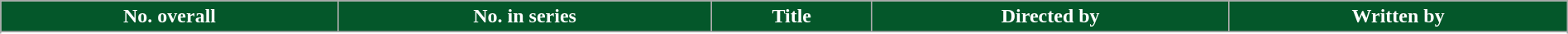<table class="wikitable plainrowheaders" style="width:100%;">
<tr style="color:white">
<th style="background: #04572A;">No. overall</th>
<th style="background: #04572A;">No. in series</th>
<th style="background: #04572A;">Title</th>
<th style="background: #04572A;">Directed by</th>
<th style="background: #04572A;">Written by</th>
</tr>
<tr>
</tr>
<tr>
</tr>
<tr>
</tr>
<tr>
</tr>
<tr>
</tr>
<tr>
</tr>
<tr>
</tr>
<tr>
</tr>
<tr>
</tr>
<tr>
</tr>
<tr>
</tr>
<tr>
</tr>
<tr>
</tr>
<tr>
</tr>
</table>
